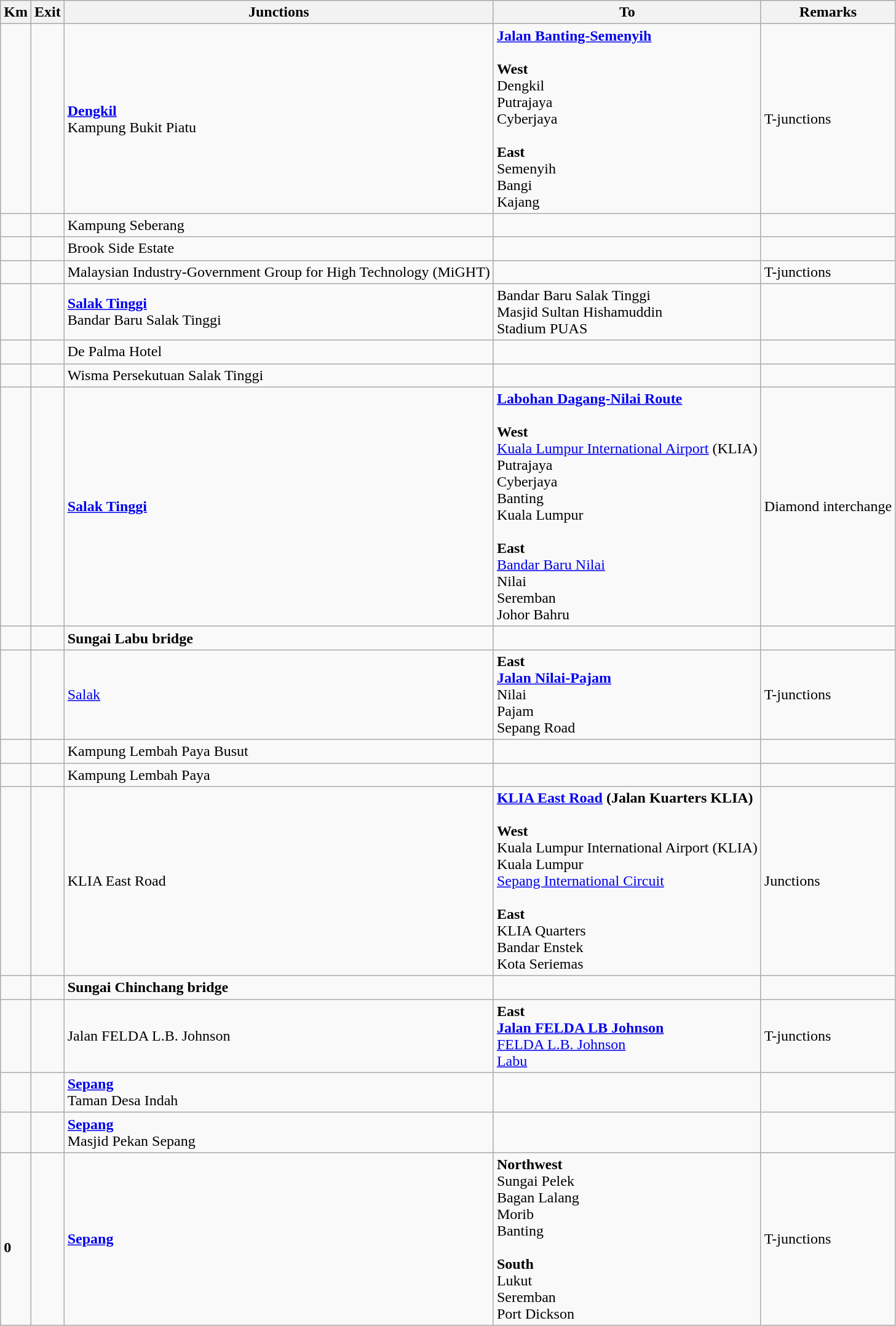<table class="wikitable">
<tr>
<th>Km</th>
<th>Exit</th>
<th>Junctions</th>
<th>To</th>
<th>Remarks</th>
</tr>
<tr>
<td></td>
<td></td>
<td><strong><a href='#'>Dengkil</a></strong><br>Kampung Bukit Piatu</td>
<td> <strong><a href='#'>Jalan Banting-Semenyih</a></strong><br><br><strong>West</strong><br>Dengkil<br>Putrajaya<br>Cyberjaya<br><br><strong>East</strong><br>Semenyih<br>Bangi<br>Kajang</td>
<td>T-junctions</td>
</tr>
<tr>
<td></td>
<td></td>
<td>Kampung Seberang</td>
<td></td>
<td></td>
</tr>
<tr>
<td></td>
<td></td>
<td>Brook Side Estate</td>
<td></td>
<td></td>
</tr>
<tr>
<td></td>
<td></td>
<td>Malaysian Industry-Government Group for High Technology (MiGHT)</td>
<td></td>
<td>T-junctions</td>
</tr>
<tr>
<td></td>
<td></td>
<td><strong><a href='#'>Salak Tinggi</a></strong><br>Bandar Baru Salak Tinggi</td>
<td>Bandar Baru Salak Tinggi<br>Masjid Sultan Hishamuddin<br>Stadium PUAS</td>
<td></td>
</tr>
<tr>
<td></td>
<td></td>
<td>De Palma Hotel</td>
<td></td>
<td></td>
</tr>
<tr>
<td></td>
<td></td>
<td>Wisma Persekutuan Salak Tinggi</td>
<td></td>
<td></td>
</tr>
<tr>
<td></td>
<td></td>
<td><strong><a href='#'>Salak Tinggi</a></strong></td>
<td> <strong><a href='#'>Labohan Dagang-Nilai Route</a></strong><br><br><strong>West</strong><br> <a href='#'>Kuala Lumpur International Airport</a> (KLIA) <br> Putrajaya<br> Cyberjaya<br> Banting<br>  Kuala Lumpur<br><br><strong>East</strong><br> <a href='#'>Bandar Baru Nilai</a><br> Nilai<br>  Seremban<br>  Johor Bahru</td>
<td>Diamond interchange</td>
</tr>
<tr>
<td></td>
<td></td>
<td><strong>Sungai Labu bridge</strong></td>
<td></td>
<td></td>
</tr>
<tr>
<td></td>
<td></td>
<td><a href='#'>Salak</a></td>
<td><strong>East</strong><br> <strong><a href='#'>Jalan Nilai-Pajam</a></strong><br> Nilai<br> Pajam<br> Sepang Road</td>
<td>T-junctions</td>
</tr>
<tr>
<td></td>
<td></td>
<td>Kampung Lembah Paya Busut</td>
<td></td>
<td></td>
</tr>
<tr>
<td></td>
<td></td>
<td>Kampung Lembah Paya</td>
<td></td>
<td></td>
</tr>
<tr>
<td></td>
<td></td>
<td>KLIA East Road</td>
<td> <strong><a href='#'>KLIA East Road</a> (Jalan Kuarters KLIA)</strong><br><br><strong>West</strong><br> Kuala Lumpur International Airport (KLIA) <br>  Kuala Lumpur<br> <a href='#'>Sepang International Circuit</a><br><br><strong>East</strong><br> KLIA Quarters<br> Bandar Enstek<br> Kota Seriemas</td>
<td>Junctions</td>
</tr>
<tr>
<td></td>
<td></td>
<td><strong>Sungai Chinchang bridge</strong></td>
<td></td>
<td></td>
</tr>
<tr>
<td></td>
<td></td>
<td>Jalan FELDA L.B. Johnson</td>
<td><strong>East</strong><br> <strong><a href='#'>Jalan FELDA LB Johnson</a></strong><br> <a href='#'>FELDA L.B. Johnson</a><br> <a href='#'>Labu</a></td>
<td>T-junctions</td>
</tr>
<tr>
<td></td>
<td></td>
<td><strong><a href='#'>Sepang</a></strong><br>Taman Desa Indah</td>
<td></td>
<td></td>
</tr>
<tr>
<td></td>
<td></td>
<td><strong><a href='#'>Sepang</a></strong><br>Masjid Pekan Sepang</td>
<td></td>
<td></td>
</tr>
<tr>
<td><br><strong>0</strong></td>
<td></td>
<td><strong><a href='#'>Sepang</a></strong></td>
<td><strong>Northwest</strong><br> Sungai Pelek<br> Bagan Lalang<br> Morib<br> Banting<br><br><strong>South</strong><br> Lukut<br> Seremban<br> Port Dickson</td>
<td>T-junctions</td>
</tr>
</table>
